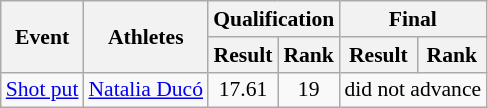<table class="wikitable" border="1" style="font-size:90%">
<tr>
<th rowspan="2">Event</th>
<th rowspan="2">Athletes</th>
<th colspan="2">Qualification</th>
<th colspan="2">Final</th>
</tr>
<tr>
<th>Result</th>
<th>Rank</th>
<th>Result</th>
<th>Rank</th>
</tr>
<tr>
<td><a href='#'>Shot put</a></td>
<td><a href='#'>Natalia Ducó</a></td>
<td align=center>17.61</td>
<td align=center>19</td>
<td align=center colspan=2>did not advance</td>
</tr>
</table>
